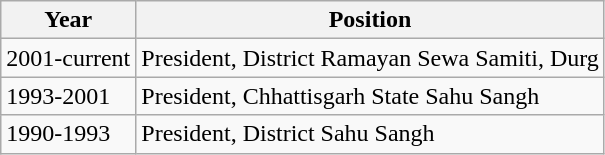<table class="wikitable">
<tr>
<th>Year</th>
<th>Position</th>
</tr>
<tr>
<td>2001-current</td>
<td>President, District Ramayan Sewa Samiti, Durg</td>
</tr>
<tr>
<td>1993-2001</td>
<td>President, Chhattisgarh State Sahu Sangh</td>
</tr>
<tr>
<td>1990-1993</td>
<td>President, District Sahu Sangh</td>
</tr>
</table>
